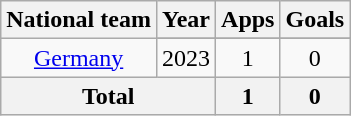<table class="wikitable" style="text-align:center">
<tr>
<th>National team</th>
<th>Year</th>
<th>Apps</th>
<th>Goals</th>
</tr>
<tr>
<td rowspan="2"><a href='#'>Germany</a></td>
</tr>
<tr>
<td>2023</td>
<td>1</td>
<td>0</td>
</tr>
<tr>
<th colspan="2">Total</th>
<th>1</th>
<th>0</th>
</tr>
</table>
